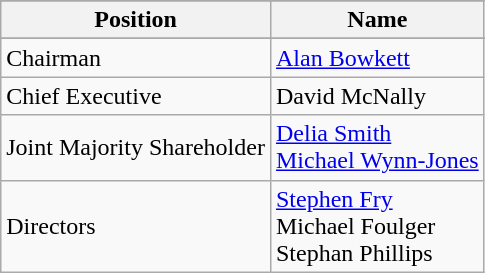<table class="wikitable" style="text-align: left">
<tr>
</tr>
<tr>
<th>Position</th>
<th>Name</th>
</tr>
<tr>
</tr>
<tr>
<td>Chairman</td>
<td>  <a href='#'>Alan Bowkett</a></td>
</tr>
<tr>
<td>Chief Executive</td>
<td>  David McNally</td>
</tr>
<tr>
<td>Joint Majority Shareholder</td>
<td>  <a href='#'>Delia Smith</a><br>      <a href='#'>Michael Wynn-Jones</a></td>
</tr>
<tr>
<td>Directors</td>
<td>  <a href='#'>Stephen Fry</a><br>  Michael Foulger<br>  Stephan Phillips</td>
</tr>
</table>
